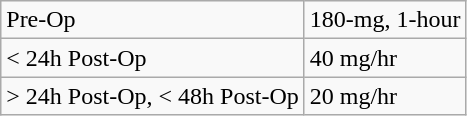<table class="wikitable">
<tr>
<td>Pre-Op</td>
<td>180-mg, 1-hour</td>
</tr>
<tr>
<td>< 24h Post-Op</td>
<td>40 mg/hr</td>
</tr>
<tr>
<td>> 24h Post-Op, < 48h Post-Op</td>
<td>20 mg/hr</td>
</tr>
</table>
